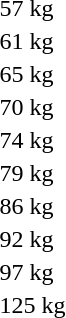<table>
<tr>
<td rowspan=2>57 kg<br></td>
<td rowspan=2></td>
<td rowspan=2></td>
<td></td>
</tr>
<tr>
<td></td>
</tr>
<tr>
<td rowspan=2>61 kg<br></td>
<td rowspan=2></td>
<td rowspan=2></td>
<td></td>
</tr>
<tr>
<td></td>
</tr>
<tr>
<td rowspan=2>65 kg<br></td>
<td rowspan=2></td>
<td rowspan=2></td>
<td></td>
</tr>
<tr>
<td></td>
</tr>
<tr>
<td rowspan=2>70 kg<br></td>
<td rowspan=2></td>
<td rowspan=2></td>
<td></td>
</tr>
<tr>
<td></td>
</tr>
<tr>
<td rowspan=2>74 kg<br></td>
<td rowspan=2></td>
<td rowspan=2></td>
<td></td>
</tr>
<tr>
<td></td>
</tr>
<tr>
<td rowspan=2>79 kg<br></td>
<td rowspan=2></td>
<td rowspan=2></td>
<td></td>
</tr>
<tr>
<td></td>
</tr>
<tr>
<td rowspan=2>86 kg<br></td>
<td rowspan=2></td>
<td rowspan=2></td>
<td></td>
</tr>
<tr>
<td></td>
</tr>
<tr>
<td rowspan=2>92 kg<br></td>
<td rowspan=2></td>
<td rowspan=2></td>
<td></td>
</tr>
<tr>
<td></td>
</tr>
<tr>
<td rowspan=2>97 kg<br></td>
<td rowspan=2></td>
<td rowspan=2></td>
<td></td>
</tr>
<tr>
<td></td>
</tr>
<tr>
<td rowspan=2>125 kg<br></td>
<td rowspan=2></td>
<td rowspan=2></td>
<td></td>
</tr>
<tr>
<td></td>
</tr>
</table>
